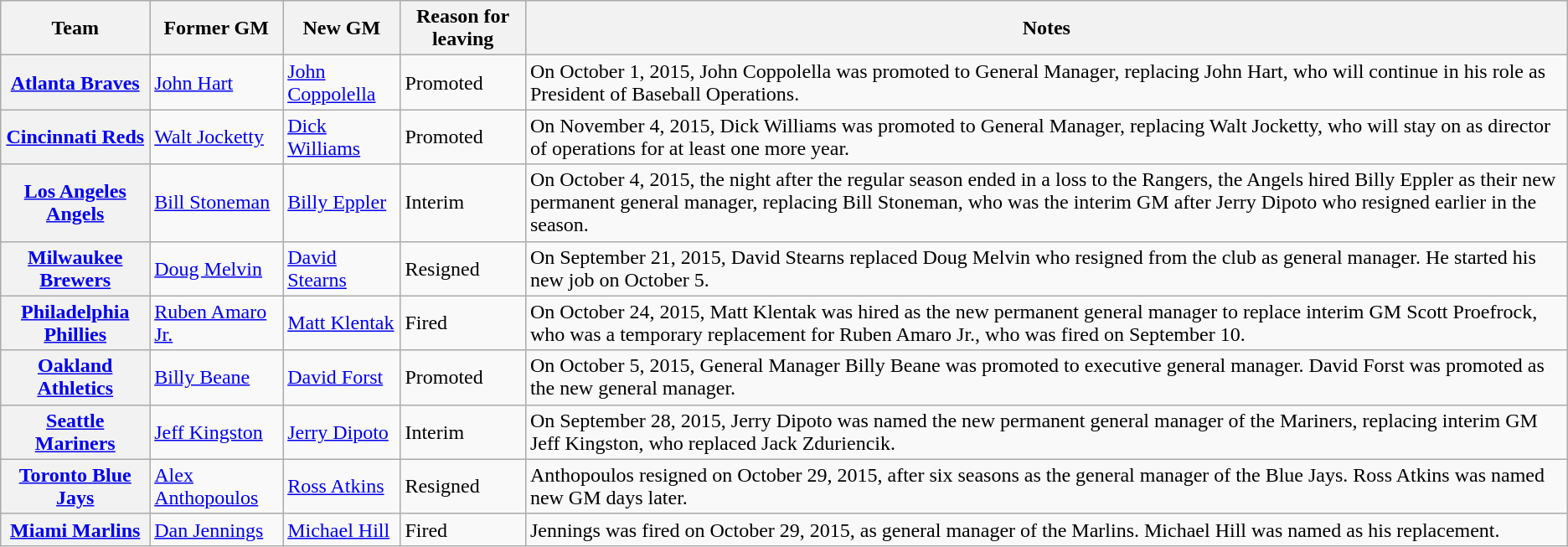<table class="wikitable plainrowheaders">
<tr>
<th>Team</th>
<th>Former GM</th>
<th>New GM</th>
<th>Reason for leaving</th>
<th>Notes</th>
</tr>
<tr>
<th scope="row"><a href='#'>Atlanta Braves</a></th>
<td><a href='#'>John Hart</a></td>
<td><a href='#'>John Coppolella</a></td>
<td>Promoted</td>
<td>On October 1, 2015, John Coppolella was promoted to General Manager, replacing John Hart, who will continue in his role as President of Baseball Operations.</td>
</tr>
<tr>
<th scope="row"><a href='#'>Cincinnati Reds</a></th>
<td><a href='#'>Walt Jocketty</a></td>
<td><a href='#'>Dick Williams</a></td>
<td>Promoted</td>
<td>On November 4, 2015, Dick Williams was promoted to General Manager, replacing Walt Jocketty, who will stay on as director of operations for at least one more year.</td>
</tr>
<tr>
<th scope="row"><a href='#'>Los Angeles Angels</a></th>
<td><a href='#'>Bill Stoneman</a></td>
<td><a href='#'>Billy Eppler</a></td>
<td>Interim</td>
<td>On October 4, 2015, the night after the regular season ended in a loss to the Rangers, the Angels hired Billy Eppler as their new permanent general manager, replacing Bill Stoneman, who was the interim GM after Jerry Dipoto who resigned earlier in the season.</td>
</tr>
<tr>
<th scope="row"><a href='#'>Milwaukee Brewers</a></th>
<td><a href='#'>Doug Melvin</a></td>
<td><a href='#'>David Stearns</a></td>
<td>Resigned</td>
<td>On September 21, 2015, David Stearns replaced Doug Melvin who resigned from the club as general manager. He started his new job on October 5.</td>
</tr>
<tr>
<th scope="row"><a href='#'>Philadelphia Phillies</a></th>
<td><a href='#'>Ruben Amaro Jr.</a></td>
<td><a href='#'>Matt Klentak</a></td>
<td>Fired</td>
<td>On October 24, 2015, Matt Klentak was hired as the new permanent general manager to replace interim GM Scott Proefrock, who was a temporary replacement for Ruben Amaro Jr., who was fired on September 10.</td>
</tr>
<tr>
<th scope="row"><a href='#'>Oakland Athletics</a></th>
<td><a href='#'>Billy Beane</a></td>
<td><a href='#'>David Forst</a></td>
<td>Promoted</td>
<td>On October 5, 2015, General Manager Billy Beane was promoted to executive general manager. David Forst was promoted as the new general manager.</td>
</tr>
<tr>
<th scope="row"><a href='#'>Seattle Mariners</a></th>
<td><a href='#'>Jeff Kingston</a></td>
<td><a href='#'>Jerry Dipoto</a></td>
<td>Interim</td>
<td>On September 28, 2015, Jerry Dipoto was named the new permanent general manager of the Mariners, replacing interim GM Jeff Kingston, who replaced Jack Zduriencik.</td>
</tr>
<tr>
<th scope="row"><a href='#'>Toronto Blue Jays</a></th>
<td><a href='#'>Alex Anthopoulos</a></td>
<td><a href='#'>Ross Atkins</a></td>
<td>Resigned</td>
<td>Anthopoulos resigned on October 29, 2015, after six seasons as the general manager of the Blue Jays. Ross Atkins was named new GM days later.</td>
</tr>
<tr>
<th scope="row"><a href='#'>Miami Marlins</a></th>
<td><a href='#'>Dan Jennings</a></td>
<td><a href='#'>Michael Hill</a></td>
<td>Fired</td>
<td>Jennings was fired on October 29, 2015, as general manager of the Marlins. Michael Hill was named as his replacement.</td>
</tr>
</table>
